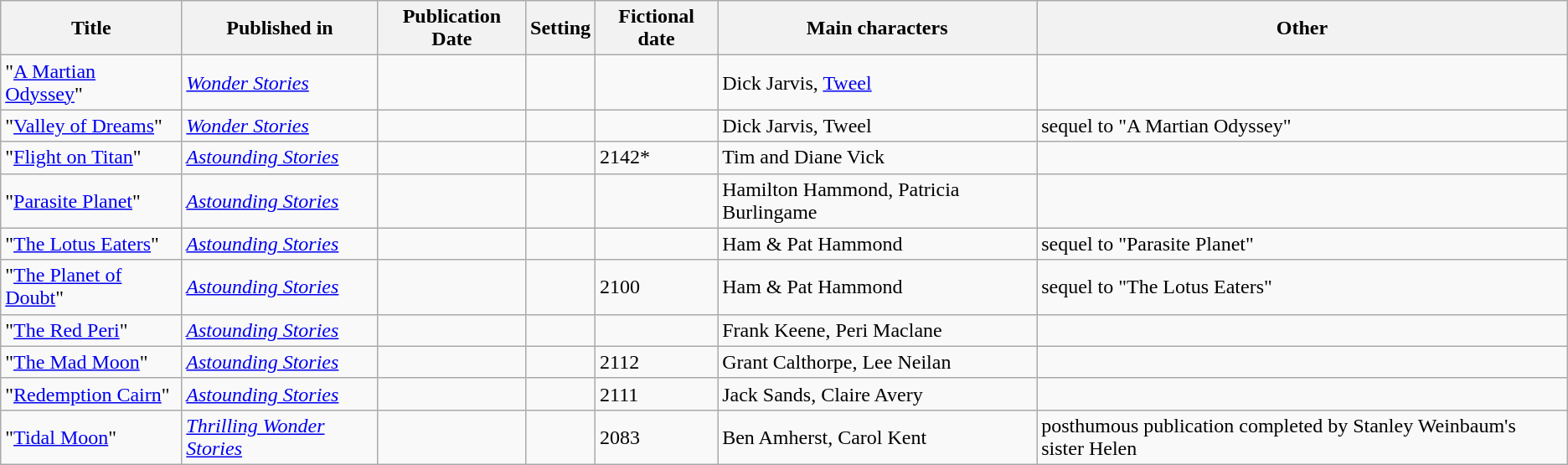<table class="sortable wikitable">
<tr>
<th>Title</th>
<th>Published in</th>
<th>Publication Date</th>
<th>Setting</th>
<th>Fictional date</th>
<th>Main characters</th>
<th>Other</th>
</tr>
<tr>
<td>"<a href='#'>A Martian Odyssey</a>"</td>
<td><em><a href='#'>Wonder Stories</a></em></td>
<td></td>
<td></td>
<td></td>
<td>Dick Jarvis, <a href='#'>Tweel</a></td>
<td></td>
</tr>
<tr>
<td>"<a href='#'>Valley of Dreams</a>"</td>
<td><em><a href='#'>Wonder Stories</a></em></td>
<td></td>
<td></td>
<td></td>
<td>Dick Jarvis, Tweel</td>
<td>sequel to "A Martian Odyssey"</td>
</tr>
<tr>
<td>"<a href='#'>Flight on Titan</a>"</td>
<td><em><a href='#'>Astounding Stories</a></em></td>
<td></td>
<td></td>
<td>2142*</td>
<td>Tim and Diane Vick</td>
<td></td>
</tr>
<tr>
<td>"<a href='#'>Parasite Planet</a>"</td>
<td><em><a href='#'>Astounding Stories</a></em></td>
<td></td>
<td></td>
<td></td>
<td>Hamilton Hammond, Patricia Burlingame</td>
<td></td>
</tr>
<tr>
<td>"<a href='#'>The Lotus Eaters</a>"</td>
<td><em><a href='#'>Astounding Stories</a></em></td>
<td></td>
<td></td>
<td></td>
<td>Ham & Pat Hammond</td>
<td>sequel to "Parasite Planet"</td>
</tr>
<tr>
<td>"<a href='#'>The Planet of Doubt</a>"</td>
<td><em><a href='#'>Astounding Stories</a></em></td>
<td></td>
<td></td>
<td>2100</td>
<td>Ham & Pat Hammond</td>
<td>sequel to "The Lotus Eaters"</td>
</tr>
<tr>
<td>"<a href='#'>The Red Peri</a>"</td>
<td><em><a href='#'>Astounding Stories</a></em></td>
<td></td>
<td></td>
<td></td>
<td>Frank Keene, Peri Maclane</td>
<td></td>
</tr>
<tr>
<td>"<a href='#'>The Mad Moon</a>"</td>
<td><em><a href='#'>Astounding Stories</a></em></td>
<td></td>
<td></td>
<td>2112</td>
<td>Grant Calthorpe, Lee Neilan</td>
<td></td>
</tr>
<tr>
<td>"<a href='#'>Redemption Cairn</a>"</td>
<td><em><a href='#'>Astounding Stories</a></em></td>
<td></td>
<td></td>
<td>2111</td>
<td>Jack Sands, Claire Avery</td>
</tr>
<tr>
<td>"<a href='#'>Tidal Moon</a>"</td>
<td><em><a href='#'>Thrilling Wonder Stories</a></em></td>
<td></td>
<td></td>
<td>2083</td>
<td>Ben Amherst, Carol Kent</td>
<td>posthumous publication completed by Stanley Weinbaum's sister Helen</td>
</tr>
</table>
